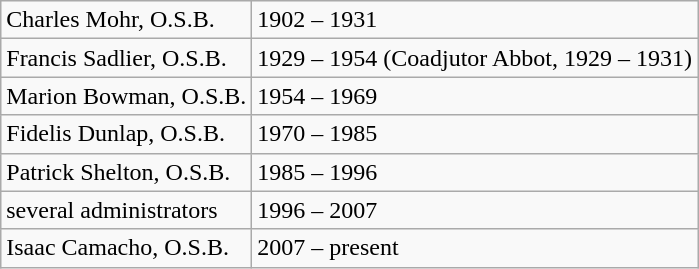<table class="wikitable">
<tr>
<td>Charles Mohr, O.S.B.</td>
<td>1902 – 1931</td>
</tr>
<tr>
<td>Francis Sadlier, O.S.B.</td>
<td>1929 – 1954 (Coadjutor Abbot, 1929 – 1931)</td>
</tr>
<tr>
<td>Marion Bowman, O.S.B.</td>
<td>1954 – 1969</td>
</tr>
<tr>
<td>Fidelis Dunlap, O.S.B.</td>
<td>1970 – 1985</td>
</tr>
<tr>
<td>Patrick Shelton, O.S.B.</td>
<td>1985 – 1996</td>
</tr>
<tr>
<td>several administrators</td>
<td>1996 – 2007</td>
</tr>
<tr>
<td>Isaac Camacho, O.S.B.</td>
<td>2007 – present</td>
</tr>
</table>
